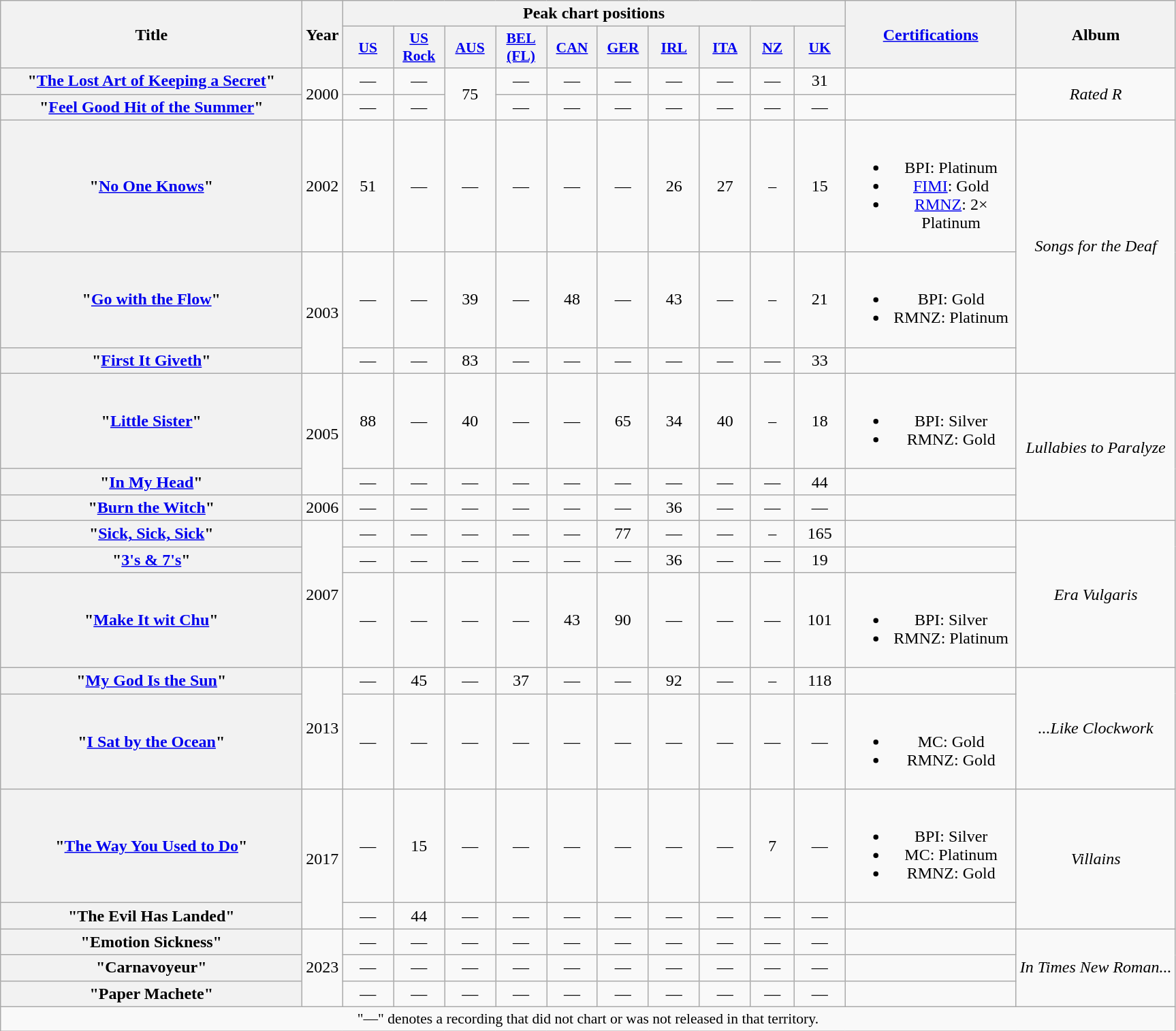<table class="wikitable plainrowheaders" style="text-align:center;">
<tr>
<th scope="col" rowspan="2" style="width:18em;">Title</th>
<th scope="col" rowspan="2">Year</th>
<th scope="col" colspan="10">Peak chart positions</th>
<th scope="col" rowspan="2" style="width:10em;"><a href='#'>Certifications</a></th>
<th scope="col" rowspan="2">Album</th>
</tr>
<tr>
<th scope="col" style="width:3em;font-size:90%;"><a href='#'>US</a><br></th>
<th scope="col" style="width:3em;font-size:90%;"><a href='#'>US<br>Rock</a><br></th>
<th scope="col" style="width:3em;font-size:90%;"><a href='#'>AUS</a><br></th>
<th scope="col" style="width:3em;font-size:90%;"><a href='#'>BEL<br>(FL)</a><br></th>
<th scope="col" style="width:3em;font-size:90%;"><a href='#'>CAN</a><br></th>
<th scope="col" style="width:3em;font-size:90%;"><a href='#'>GER</a><br></th>
<th scope="col" style="width:3em;font-size:90%;"><a href='#'>IRL</a><br></th>
<th scope="col" style="width:3em;font-size:90%;"><a href='#'>ITA</a><br></th>
<th scope="col" style="width:2.5em;font-size:90%;"><a href='#'>NZ</a><br></th>
<th scope="col" style="width:3em;font-size:90%;"><a href='#'>UK</a><br></th>
</tr>
<tr>
<th scope="row">"<a href='#'>The Lost Art of Keeping a Secret</a>"</th>
<td rowspan="2">2000</td>
<td>—</td>
<td>—</td>
<td rowspan="2">75</td>
<td>—</td>
<td>—</td>
<td>—</td>
<td>—</td>
<td>—</td>
<td>—</td>
<td>31</td>
<td></td>
<td rowspan="2"><em>Rated R</em></td>
</tr>
<tr>
<th scope="row">"<a href='#'>Feel Good Hit of the Summer</a>"</th>
<td>—</td>
<td>—</td>
<td>—</td>
<td>—</td>
<td>—</td>
<td>—</td>
<td>—</td>
<td>—</td>
<td>—</td>
</tr>
<tr>
<th scope="row">"<a href='#'>No One Knows</a>"</th>
<td>2002</td>
<td>51</td>
<td>—</td>
<td>—</td>
<td>—</td>
<td>—</td>
<td>—</td>
<td>26</td>
<td>27</td>
<td>–</td>
<td>15</td>
<td><br><ul><li>BPI: Platinum</li><li><a href='#'>FIMI</a>: Gold</li><li><a href='#'>RMNZ</a>: 2× Platinum</li></ul></td>
<td rowspan="3"><em>Songs for the Deaf</em></td>
</tr>
<tr>
<th scope="row">"<a href='#'>Go with the Flow</a>"</th>
<td rowspan="2">2003</td>
<td>—</td>
<td>—</td>
<td>39</td>
<td>—</td>
<td>48</td>
<td>—</td>
<td>43</td>
<td>—</td>
<td>–</td>
<td>21</td>
<td><br><ul><li>BPI: Gold</li><li>RMNZ: Platinum</li></ul></td>
</tr>
<tr>
<th scope="row">"<a href='#'>First It Giveth</a>"</th>
<td>—</td>
<td>—</td>
<td>83</td>
<td>—</td>
<td>—</td>
<td>—</td>
<td>—</td>
<td>—</td>
<td>—</td>
<td>33</td>
<td></td>
</tr>
<tr>
<th scope="row">"<a href='#'>Little Sister</a>"</th>
<td rowspan="2">2005</td>
<td>88</td>
<td>—</td>
<td>40</td>
<td>—</td>
<td>—</td>
<td>65</td>
<td>34</td>
<td>40</td>
<td>–</td>
<td>18</td>
<td><br><ul><li>BPI: Silver</li><li>RMNZ: Gold</li></ul></td>
<td rowspan="3"><em>Lullabies to Paralyze</em></td>
</tr>
<tr>
<th scope="row">"<a href='#'>In My Head</a>"</th>
<td>—</td>
<td>—</td>
<td>—</td>
<td>—</td>
<td>—</td>
<td>—</td>
<td>—</td>
<td>—</td>
<td>—</td>
<td>44</td>
<td></td>
</tr>
<tr>
<th scope="row">"<a href='#'>Burn the Witch</a>"</th>
<td>2006</td>
<td>—</td>
<td>—</td>
<td>—</td>
<td>—</td>
<td>—</td>
<td>—</td>
<td>36</td>
<td>—</td>
<td>—</td>
<td>—</td>
<td></td>
</tr>
<tr>
<th scope="row">"<a href='#'>Sick, Sick, Sick</a>"</th>
<td rowspan="3">2007</td>
<td>—</td>
<td>—</td>
<td>—</td>
<td>—</td>
<td>—</td>
<td>77</td>
<td>—</td>
<td>—</td>
<td>–</td>
<td>165</td>
<td></td>
<td rowspan="3"><em>Era Vulgaris</em></td>
</tr>
<tr>
<th scope="row">"<a href='#'>3's & 7's</a>"</th>
<td>—</td>
<td>—</td>
<td>—</td>
<td>—</td>
<td>—</td>
<td>—</td>
<td>36</td>
<td>—</td>
<td>—</td>
<td>19</td>
<td></td>
</tr>
<tr>
<th scope="row">"<a href='#'>Make It wit Chu</a>"</th>
<td>—</td>
<td>—</td>
<td>—</td>
<td>—</td>
<td>43</td>
<td>90</td>
<td>—</td>
<td>—</td>
<td>—</td>
<td>101</td>
<td><br><ul><li>BPI: Silver</li><li>RMNZ: Platinum</li></ul></td>
</tr>
<tr>
<th scope="row">"<a href='#'>My God Is the Sun</a>"</th>
<td rowspan="2">2013</td>
<td>—</td>
<td>45</td>
<td>—</td>
<td>37</td>
<td>—</td>
<td>—</td>
<td>92</td>
<td>—</td>
<td>–</td>
<td>118</td>
<td></td>
<td rowspan="2"><em>...Like Clockwork</em></td>
</tr>
<tr>
<th scope="row">"<a href='#'>I Sat by the Ocean</a>"</th>
<td>—</td>
<td>—</td>
<td>—</td>
<td>—</td>
<td>—</td>
<td>—</td>
<td>—</td>
<td>—</td>
<td>—</td>
<td>—</td>
<td><br><ul><li>MC: Gold</li><li>RMNZ: Gold</li></ul></td>
</tr>
<tr>
<th scope="row">"<a href='#'>The Way You Used to Do</a>"</th>
<td rowspan="2">2017</td>
<td>—</td>
<td>15</td>
<td>—</td>
<td>—</td>
<td>—</td>
<td>—</td>
<td>—</td>
<td>—</td>
<td>7</td>
<td>—</td>
<td><br><ul><li>BPI: Silver</li><li>MC: Platinum</li><li>RMNZ: Gold</li></ul></td>
<td rowspan="2"><em>Villains</em></td>
</tr>
<tr>
<th scope="row">"The Evil Has Landed"</th>
<td>—</td>
<td>44</td>
<td>—</td>
<td>—</td>
<td>—</td>
<td>—</td>
<td>—</td>
<td>—</td>
<td>—</td>
<td>—</td>
<td></td>
</tr>
<tr>
<th scope="row">"Emotion Sickness"</th>
<td rowspan="3">2023</td>
<td>—</td>
<td>—</td>
<td>—</td>
<td>—</td>
<td>—</td>
<td>—</td>
<td>—</td>
<td>—</td>
<td>—</td>
<td>—</td>
<td></td>
<td rowspan="3"><em>In Times New Roman...</em></td>
</tr>
<tr>
<th scope="row">"Carnavoyeur"</th>
<td>—</td>
<td>—</td>
<td>—</td>
<td>—</td>
<td>—</td>
<td>—</td>
<td>—</td>
<td>—</td>
<td>—</td>
<td>—</td>
<td></td>
</tr>
<tr>
<th scope="row">"Paper Machete"</th>
<td>—</td>
<td>—</td>
<td>—</td>
<td>—</td>
<td>—</td>
<td>—</td>
<td>—</td>
<td>—</td>
<td>—</td>
<td>—</td>
<td></td>
</tr>
<tr>
<td colspan="16" style="font-size:90%">"—" denotes a recording that did not chart or was not released in that territory.</td>
</tr>
</table>
